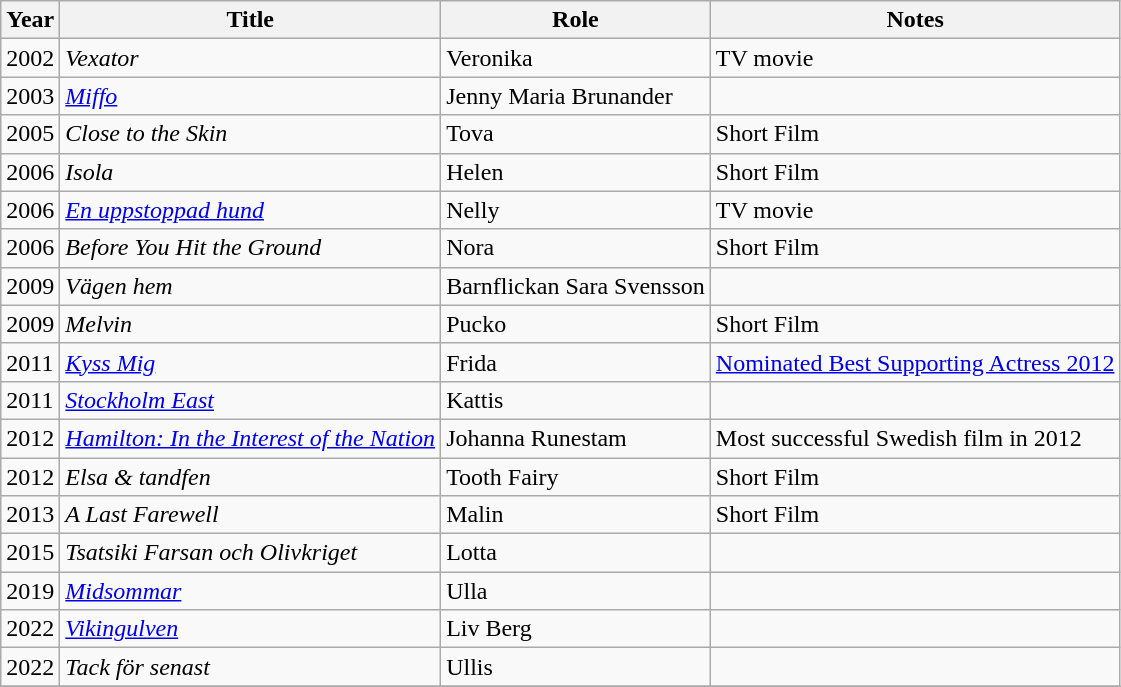<table class="wikitable">
<tr>
<th>Year</th>
<th>Title</th>
<th>Role</th>
<th class="unsortable">Notes</th>
</tr>
<tr>
<td>2002</td>
<td><em>Vexator</em></td>
<td>Veronika</td>
<td>TV movie</td>
</tr>
<tr>
<td>2003</td>
<td><em><a href='#'>Miffo</a></em></td>
<td>Jenny Maria Brunander</td>
<td></td>
</tr>
<tr>
<td>2005</td>
<td><em>Close to the Skin</em></td>
<td>Tova</td>
<td>Short Film</td>
</tr>
<tr>
<td>2006</td>
<td><em>Isola</em></td>
<td>Helen</td>
<td>Short Film</td>
</tr>
<tr>
<td>2006</td>
<td><em><a href='#'>En uppstoppad hund</a></em></td>
<td>Nelly</td>
<td>TV movie</td>
</tr>
<tr>
<td>2006</td>
<td><em>Before You Hit the Ground</em></td>
<td>Nora</td>
<td>Short Film</td>
</tr>
<tr>
<td>2009</td>
<td><em>Vägen hem</em></td>
<td>Barnflickan Sara Svensson</td>
<td></td>
</tr>
<tr>
<td>2009</td>
<td><em>Melvin</em></td>
<td>Pucko</td>
<td>Short Film</td>
</tr>
<tr>
<td>2011</td>
<td><em><a href='#'>Kyss Mig</a></em></td>
<td>Frida</td>
<td><a href='#'>Nominated Best Supporting Actress 2012</a></td>
</tr>
<tr>
<td>2011</td>
<td><em><a href='#'>Stockholm East</a></em></td>
<td>Kattis</td>
<td></td>
</tr>
<tr>
<td>2012</td>
<td><em><a href='#'>Hamilton: In the Interest of the Nation</a></em></td>
<td>Johanna Runestam</td>
<td>Most successful Swedish film in 2012</td>
</tr>
<tr>
<td>2012</td>
<td><em>Elsa & tandfen</em></td>
<td>Tooth Fairy</td>
<td>Short Film</td>
</tr>
<tr>
<td>2013</td>
<td><em>A Last Farewell</em></td>
<td>Malin</td>
<td>Short Film</td>
</tr>
<tr>
<td>2015</td>
<td><em>Tsatsiki Farsan och Olivkriget</em></td>
<td>Lotta</td>
<td></td>
</tr>
<tr>
<td>2019</td>
<td><em><a href='#'>Midsommar</a></em></td>
<td>Ulla</td>
<td></td>
</tr>
<tr>
<td>2022</td>
<td><em><a href='#'>Vikingulven</a></em></td>
<td>Liv Berg</td>
<td></td>
</tr>
<tr>
<td>2022</td>
<td><em>Tack för senast</em></td>
<td>Ullis</td>
<td></td>
</tr>
<tr>
</tr>
</table>
